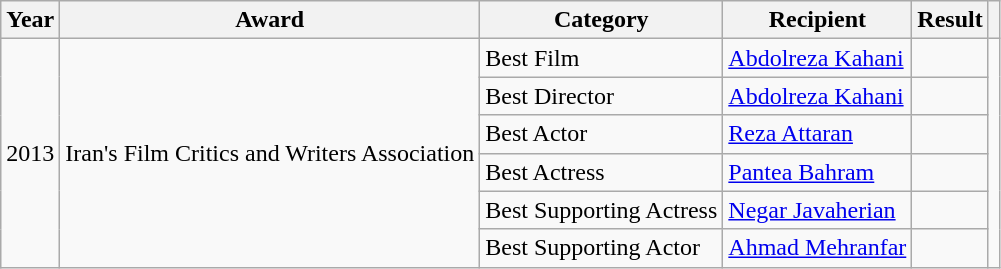<table class="wikitable">
<tr>
<th>Year</th>
<th>Award</th>
<th>Category</th>
<th>Recipient</th>
<th>Result</th>
<th></th>
</tr>
<tr>
<td rowspan="6">2013</td>
<td rowspan="6">Iran's Film Critics and Writers Association</td>
<td>Best Film</td>
<td><a href='#'>Abdolreza Kahani</a></td>
<td></td>
<td rowspan="6"></td>
</tr>
<tr>
<td>Best Director</td>
<td><a href='#'>Abdolreza Kahani</a></td>
<td></td>
</tr>
<tr>
<td>Best Actor</td>
<td><a href='#'>Reza Attaran</a></td>
<td></td>
</tr>
<tr>
<td>Best Actress</td>
<td><a href='#'>Pantea Bahram</a></td>
<td></td>
</tr>
<tr>
<td>Best Supporting Actress</td>
<td><a href='#'>Negar Javaherian</a></td>
<td></td>
</tr>
<tr>
<td>Best Supporting Actor</td>
<td><a href='#'>Ahmad Mehranfar</a></td>
<td></td>
</tr>
</table>
